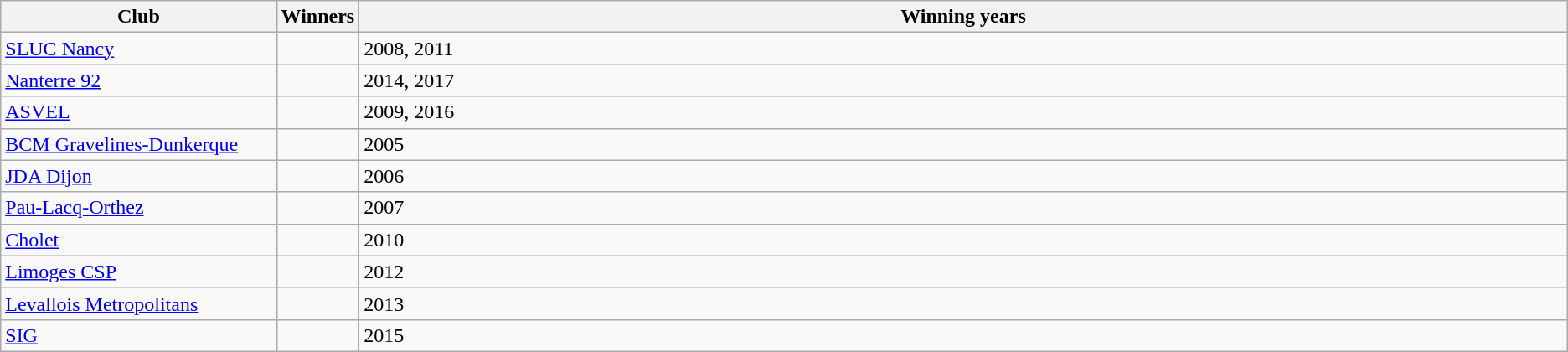<table class="wikitable">
<tr>
<th style="width:18%;">Club</th>
<th style="width:2%;">Winners</th>
<th style="width:80%;">Winning years</th>
</tr>
<tr>
<td><a href='#'>SLUC Nancy</a></td>
<td></td>
<td>2008, 2011</td>
</tr>
<tr>
<td><a href='#'>Nanterre 92</a></td>
<td></td>
<td>2014, 2017</td>
</tr>
<tr>
<td><a href='#'>ASVEL</a></td>
<td></td>
<td>2009, 2016</td>
</tr>
<tr>
<td><a href='#'>BCM Gravelines-Dunkerque</a></td>
<td></td>
<td>2005</td>
</tr>
<tr>
<td><a href='#'>JDA Dijon</a></td>
<td></td>
<td>2006</td>
</tr>
<tr>
<td><a href='#'>Pau-Lacq-Orthez</a></td>
<td></td>
<td>2007</td>
</tr>
<tr>
<td><a href='#'>Cholet</a></td>
<td></td>
<td>2010</td>
</tr>
<tr>
<td><a href='#'>Limoges CSP</a></td>
<td></td>
<td>2012</td>
</tr>
<tr>
<td><a href='#'>Levallois Metropolitans</a></td>
<td></td>
<td>2013</td>
</tr>
<tr>
<td><a href='#'>SIG</a></td>
<td></td>
<td>2015</td>
</tr>
</table>
